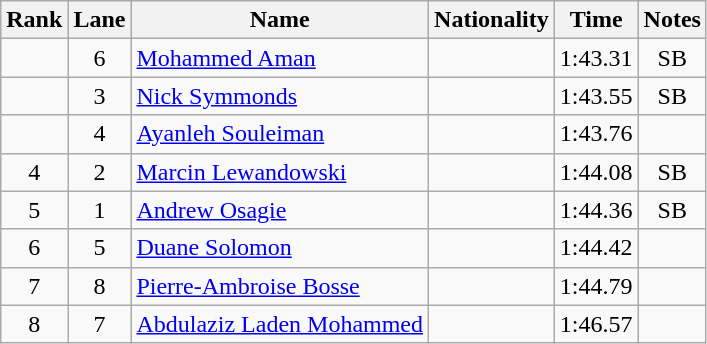<table class="wikitable sortable" style="text-align:center">
<tr>
<th>Rank</th>
<th>Lane</th>
<th>Name</th>
<th>Nationality</th>
<th>Time</th>
<th>Notes</th>
</tr>
<tr>
<td></td>
<td>6</td>
<td align=left><a href='#'>Mohammed Aman</a></td>
<td align=left></td>
<td>1:43.31</td>
<td>SB</td>
</tr>
<tr>
<td></td>
<td>3</td>
<td align=left><a href='#'>Nick Symmonds</a></td>
<td align=left></td>
<td>1:43.55</td>
<td>SB</td>
</tr>
<tr>
<td></td>
<td>4</td>
<td align=left><a href='#'>Ayanleh Souleiman</a></td>
<td align=left></td>
<td>1:43.76</td>
<td></td>
</tr>
<tr>
<td>4</td>
<td>2</td>
<td align=left><a href='#'>Marcin Lewandowski</a></td>
<td align=left></td>
<td>1:44.08</td>
<td>SB</td>
</tr>
<tr>
<td>5</td>
<td>1</td>
<td align=left><a href='#'>Andrew Osagie</a></td>
<td align=left></td>
<td>1:44.36</td>
<td>SB</td>
</tr>
<tr>
<td>6</td>
<td>5</td>
<td align=left><a href='#'>Duane Solomon</a></td>
<td align=left></td>
<td>1:44.42</td>
<td></td>
</tr>
<tr>
<td>7</td>
<td>8</td>
<td align=left><a href='#'>Pierre-Ambroise Bosse</a></td>
<td align=left></td>
<td>1:44.79</td>
<td></td>
</tr>
<tr>
<td>8</td>
<td>7</td>
<td align=left><a href='#'>Abdulaziz Laden Mohammed</a></td>
<td align=left></td>
<td>1:46.57</td>
<td></td>
</tr>
</table>
